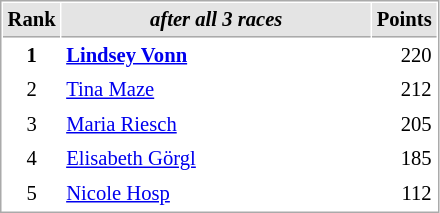<table cellspacing="1" cellpadding="3" style="border:1px solid #AAAAAA;font-size:86%">
<tr bgcolor="#E4E4E4">
<th style="border-bottom:1px solid #AAAAAA" width=10>Rank</th>
<th style="border-bottom:1px solid #AAAAAA" width=200><strong><em>after all 3 races</em></strong></th>
<th style="border-bottom:1px solid #AAAAAA" width=20>Points</th>
</tr>
<tr>
<td align="center"><strong>1</strong></td>
<td><strong> <a href='#'>Lindsey Vonn</a> </strong></td>
<td align="right">220</td>
</tr>
<tr>
<td align="center">2</td>
<td> <a href='#'>Tina Maze</a></td>
<td align="right">212</td>
</tr>
<tr>
<td align="center">3</td>
<td> <a href='#'>Maria Riesch</a></td>
<td align="right">205</td>
</tr>
<tr>
<td align="center">4</td>
<td> <a href='#'>Elisabeth Görgl</a></td>
<td align="right">185</td>
</tr>
<tr>
<td align="center">5</td>
<td> <a href='#'>Nicole Hosp</a></td>
<td align="right">112</td>
</tr>
</table>
